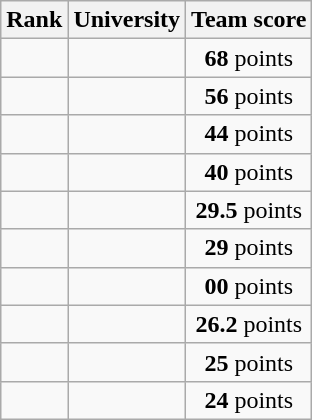<table class="wikitable sortable" style=" text-align:center">
<tr>
<th>Rank</th>
<th>University</th>
<th>Team score</th>
</tr>
<tr>
<td></td>
<td></td>
<td><strong>68</strong> points</td>
</tr>
<tr>
<td></td>
<td></td>
<td><strong>56</strong> points</td>
</tr>
<tr>
<td></td>
<td></td>
<td><strong>44</strong> points</td>
</tr>
<tr>
<td></td>
<td></td>
<td><strong>40</strong> points</td>
</tr>
<tr>
<td></td>
<td></td>
<td><strong>29.5</strong> points</td>
</tr>
<tr>
<td></td>
<td></td>
<td><strong>29</strong> points</td>
</tr>
<tr>
<td></td>
<td></td>
<td><strong>00</strong> points</td>
</tr>
<tr>
<td></td>
<td></td>
<td><strong>26.2</strong> points</td>
</tr>
<tr>
<td></td>
<td></td>
<td><strong>25</strong> points</td>
</tr>
<tr>
<td></td>
<td></td>
<td><strong>24</strong> points</td>
</tr>
</table>
